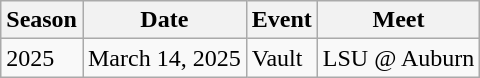<table class="wikitable">
<tr>
<th>Season</th>
<th>Date</th>
<th>Event</th>
<th>Meet</th>
</tr>
<tr>
<td rowspan="1">2025</td>
<td>March 14, 2025</td>
<td>Vault</td>
<td>LSU @ Auburn</td>
</tr>
</table>
